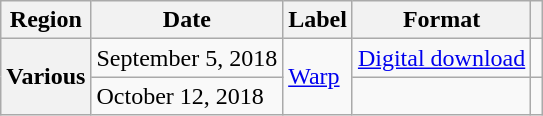<table class="wikitable plainrowheaders">
<tr>
<th scope="col">Region</th>
<th scope="col">Date</th>
<th scope="col">Label</th>
<th scope="col">Format</th>
<th scope="col"></th>
</tr>
<tr>
<th scope="row" rowspan="2">Various</th>
<td>September 5, 2018</td>
<td rowspan="2"><a href='#'>Warp</a></td>
<td><a href='#'>Digital download</a></td>
<td></td>
</tr>
<tr>
<td>October 12, 2018</td>
<td></td>
<td></td>
</tr>
</table>
